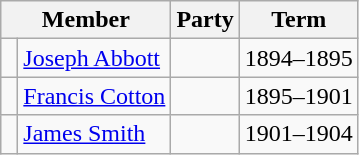<table class="wikitable">
<tr>
<th colspan="2">Member</th>
<th>Party</th>
<th>Term</th>
</tr>
<tr>
<td> </td>
<td><a href='#'>Joseph Abbott</a></td>
<td></td>
<td>1894–1895</td>
</tr>
<tr>
<td> </td>
<td><a href='#'>Francis Cotton</a></td>
<td></td>
<td>1895–1901</td>
</tr>
<tr>
<td> </td>
<td><a href='#'>James Smith</a></td>
<td></td>
<td>1901–1904</td>
</tr>
</table>
